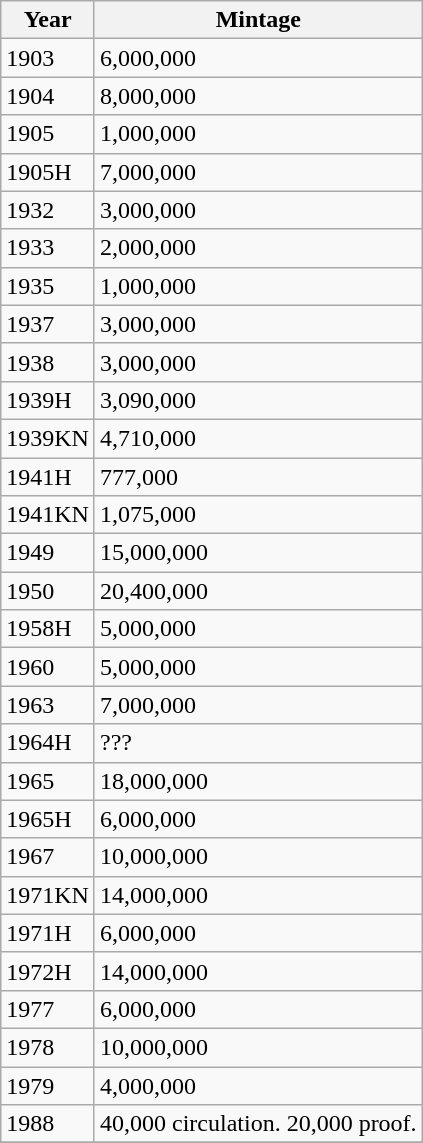<table class="wikitable">
<tr>
<th>Year</th>
<th>Mintage</th>
</tr>
<tr>
<td>1903</td>
<td>6,000,000</td>
</tr>
<tr>
<td>1904</td>
<td>8,000,000</td>
</tr>
<tr>
<td>1905</td>
<td>1,000,000</td>
</tr>
<tr>
<td>1905H</td>
<td>7,000,000</td>
</tr>
<tr>
<td>1932</td>
<td>3,000,000</td>
</tr>
<tr>
<td>1933</td>
<td>2,000,000</td>
</tr>
<tr>
<td>1935</td>
<td>1,000,000</td>
</tr>
<tr>
<td>1937</td>
<td>3,000,000</td>
</tr>
<tr>
<td>1938</td>
<td>3,000,000</td>
</tr>
<tr>
<td>1939H</td>
<td>3,090,000</td>
</tr>
<tr>
<td>1939KN</td>
<td>4,710,000</td>
</tr>
<tr>
<td>1941H</td>
<td>777,000</td>
</tr>
<tr>
<td>1941KN</td>
<td>1,075,000</td>
</tr>
<tr>
<td>1949</td>
<td>15,000,000</td>
</tr>
<tr>
<td>1950</td>
<td>20,400,000</td>
</tr>
<tr>
<td>1958H</td>
<td>5,000,000</td>
</tr>
<tr>
<td>1960</td>
<td>5,000,000</td>
</tr>
<tr>
<td>1963</td>
<td>7,000,000</td>
</tr>
<tr>
<td>1964H</td>
<td>???</td>
</tr>
<tr>
<td>1965</td>
<td>18,000,000</td>
</tr>
<tr>
<td>1965H</td>
<td>6,000,000</td>
</tr>
<tr>
<td>1967</td>
<td>10,000,000</td>
</tr>
<tr>
<td>1971KN</td>
<td>14,000,000</td>
</tr>
<tr>
<td>1971H</td>
<td>6,000,000</td>
</tr>
<tr>
<td>1972H</td>
<td>14,000,000</td>
</tr>
<tr>
<td>1977</td>
<td>6,000,000</td>
</tr>
<tr>
<td>1978</td>
<td>10,000,000</td>
</tr>
<tr>
<td>1979</td>
<td>4,000,000</td>
</tr>
<tr>
<td>1988</td>
<td>40,000 circulation. 20,000 proof.</td>
</tr>
<tr>
</tr>
</table>
